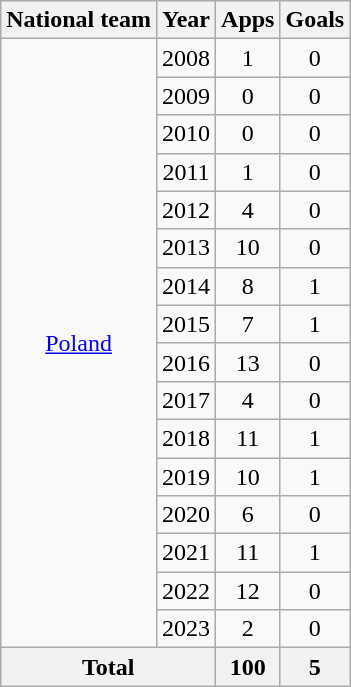<table class="wikitable" style="text-align:center">
<tr>
<th>National team</th>
<th>Year</th>
<th>Apps</th>
<th>Goals</th>
</tr>
<tr>
<td rowspan="16"><a href='#'>Poland</a></td>
<td>2008</td>
<td>1</td>
<td>0</td>
</tr>
<tr>
<td>2009</td>
<td>0</td>
<td>0</td>
</tr>
<tr>
<td>2010</td>
<td>0</td>
<td>0</td>
</tr>
<tr>
<td>2011</td>
<td>1</td>
<td>0</td>
</tr>
<tr>
<td>2012</td>
<td>4</td>
<td>0</td>
</tr>
<tr>
<td>2013</td>
<td>10</td>
<td>0</td>
</tr>
<tr>
<td>2014</td>
<td>8</td>
<td>1</td>
</tr>
<tr>
<td>2015</td>
<td>7</td>
<td>1</td>
</tr>
<tr>
<td>2016</td>
<td>13</td>
<td>0</td>
</tr>
<tr>
<td>2017</td>
<td>4</td>
<td>0</td>
</tr>
<tr>
<td>2018</td>
<td>11</td>
<td>1</td>
</tr>
<tr>
<td>2019</td>
<td>10</td>
<td>1</td>
</tr>
<tr>
<td>2020</td>
<td>6</td>
<td>0</td>
</tr>
<tr>
<td>2021</td>
<td>11</td>
<td>1</td>
</tr>
<tr>
<td>2022</td>
<td>12</td>
<td>0</td>
</tr>
<tr>
<td>2023</td>
<td>2</td>
<td>0</td>
</tr>
<tr>
<th colspan="2">Total</th>
<th>100</th>
<th>5</th>
</tr>
</table>
